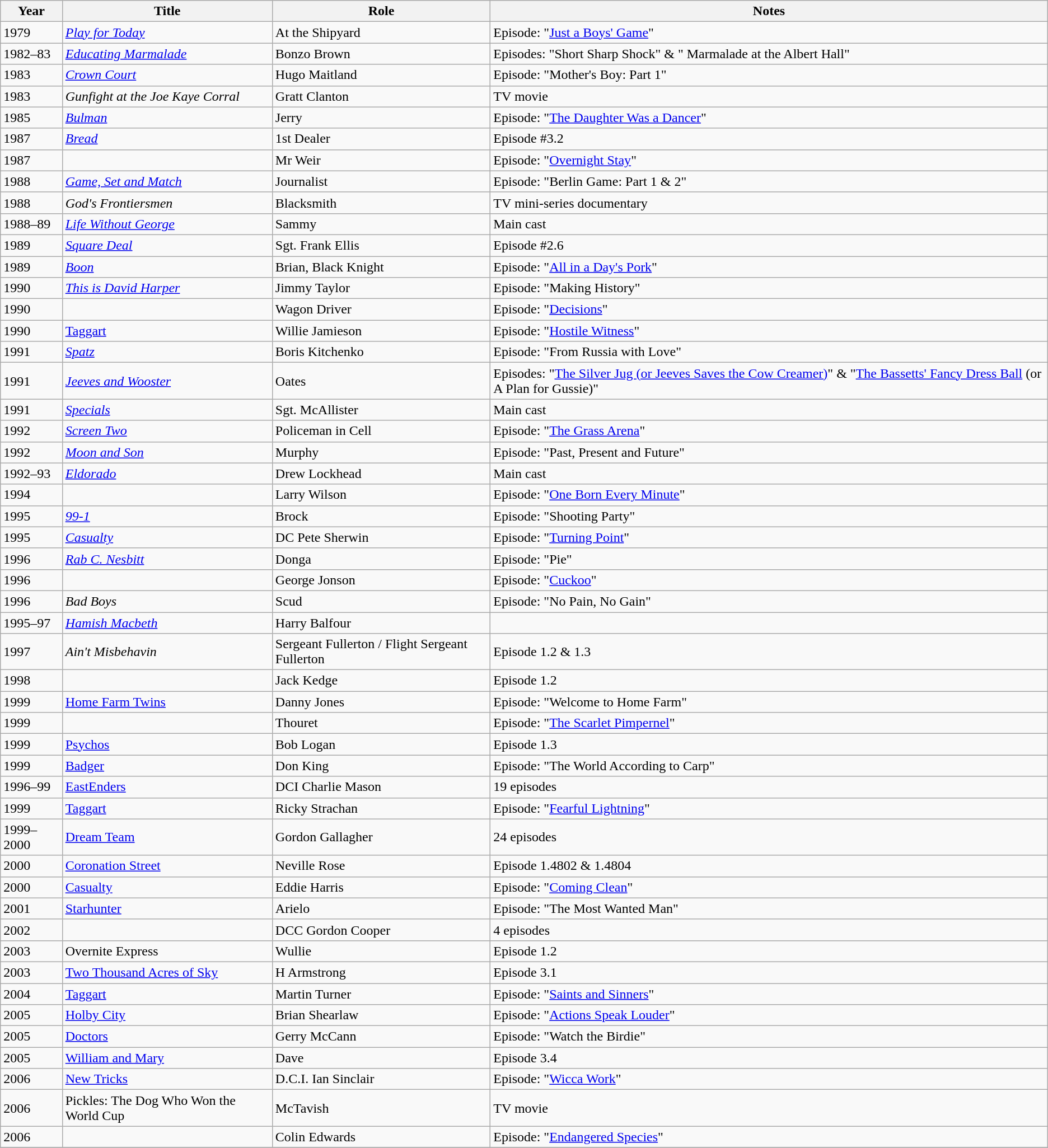<table class="wikitable sortable">
<tr>
<th>Year</th>
<th>Title</th>
<th>Role</th>
<th class="unsortable">Notes</th>
</tr>
<tr>
<td>1979</td>
<td><em><a href='#'>Play for Today</a></em></td>
<td>At the Shipyard</td>
<td>Episode: "<a href='#'>Just a Boys' Game</a>"</td>
</tr>
<tr>
<td>1982–83</td>
<td><em><a href='#'>Educating Marmalade</a></em></td>
<td>Bonzo Brown</td>
<td>Episodes: "Short Sharp Shock" & " Marmalade at the Albert Hall"</td>
</tr>
<tr>
<td>1983</td>
<td><em><a href='#'>Crown Court</a></em></td>
<td>Hugo Maitland</td>
<td>Episode: "Mother's Boy: Part 1"</td>
</tr>
<tr>
<td>1983</td>
<td><em>Gunfight at the Joe Kaye Corral</em></td>
<td>Gratt Clanton</td>
<td>TV movie</td>
</tr>
<tr>
<td>1985</td>
<td><em><a href='#'>Bulman</a></em></td>
<td>Jerry</td>
<td>Episode: "<a href='#'>The Daughter Was a Dancer</a>"</td>
</tr>
<tr>
<td>1987</td>
<td><em><a href='#'>Bread</a></em></td>
<td>1st Dealer</td>
<td>Episode #3.2</td>
</tr>
<tr>
<td>1987</td>
<td><em></em></td>
<td>Mr Weir</td>
<td>Episode: "<a href='#'>Overnight Stay</a>"</td>
</tr>
<tr>
<td>1988</td>
<td><em><a href='#'>Game, Set and Match</a></em></td>
<td>Journalist</td>
<td>Episode: "Berlin Game: Part 1 & 2"</td>
</tr>
<tr>
<td>1988</td>
<td><em>God's Frontiersmen</em></td>
<td>Blacksmith</td>
<td>TV mini-series documentary</td>
</tr>
<tr>
<td>1988–89</td>
<td><em><a href='#'>Life Without George</a></em></td>
<td>Sammy</td>
<td>Main cast</td>
</tr>
<tr>
<td>1989</td>
<td><em><a href='#'>Square Deal</a></em></td>
<td>Sgt. Frank Ellis</td>
<td>Episode #2.6</td>
</tr>
<tr>
<td>1989</td>
<td><em><a href='#'>Boon</a></em></td>
<td>Brian, Black Knight</td>
<td>Episode: "<a href='#'>All in a Day's Pork</a>"</td>
</tr>
<tr>
<td>1990</td>
<td><em><a href='#'>This is David Harper</a></em></td>
<td>Jimmy Taylor</td>
<td>Episode: "Making History"</td>
</tr>
<tr>
<td>1990</td>
<td><em></em></td>
<td>Wagon Driver</td>
<td>Episode: "<a href='#'>Decisions</a>"</td>
</tr>
<tr>
<td>1990</td>
<td><a href='#'>Taggart</a></td>
<td>Willie Jamieson</td>
<td>Episode: "<a href='#'>Hostile Witness</a>"</td>
</tr>
<tr>
<td>1991</td>
<td><em><a href='#'>Spatz</a></em></td>
<td>Boris Kitchenko</td>
<td>Episode: "From Russia with Love"</td>
</tr>
<tr>
<td>1991</td>
<td><em><a href='#'>Jeeves and Wooster</a></em></td>
<td>Oates</td>
<td>Episodes: "<a href='#'>The Silver Jug (or Jeeves Saves the Cow Creamer)</a>" & "<a href='#'>The Bassetts' Fancy Dress Ball</a> (or A Plan for Gussie)"</td>
</tr>
<tr>
<td>1991</td>
<td><em><a href='#'>Specials</a></em></td>
<td>Sgt. McAllister</td>
<td>Main cast</td>
</tr>
<tr>
<td>1992</td>
<td><em><a href='#'>Screen Two</a></em></td>
<td>Policeman in Cell</td>
<td>Episode: "<a href='#'>The Grass Arena</a>"</td>
</tr>
<tr>
<td>1992</td>
<td><em><a href='#'>Moon and Son</a></em></td>
<td>Murphy</td>
<td>Episode: "Past, Present and Future"</td>
</tr>
<tr>
<td>1992–93</td>
<td><em><a href='#'>Eldorado</a></em></td>
<td>Drew Lockhead</td>
<td>Main cast</td>
</tr>
<tr>
<td>1994</td>
<td><em></em></td>
<td>Larry Wilson</td>
<td>Episode: "<a href='#'>One Born Every Minute</a>"</td>
</tr>
<tr>
<td>1995</td>
<td><em><a href='#'>99-1</a></em></td>
<td>Brock</td>
<td>Episode: "Shooting Party"</td>
</tr>
<tr>
<td>1995</td>
<td><em><a href='#'>Casualty</a></em></td>
<td>DC Pete Sherwin</td>
<td>Episode: "<a href='#'>Turning Point</a>"</td>
</tr>
<tr>
<td>1996</td>
<td><em><a href='#'>Rab C. Nesbitt</a></em></td>
<td>Donga</td>
<td>Episode: "Pie"</td>
</tr>
<tr>
<td>1996</td>
<td><em></em></td>
<td>George Jonson</td>
<td>Episode: "<a href='#'>Cuckoo</a>"</td>
</tr>
<tr>
<td>1996</td>
<td><em>Bad Boys</em></td>
<td>Scud</td>
<td>Episode: "No Pain, No Gain"</td>
</tr>
<tr>
<td>1995–97</td>
<td><em><a href='#'>Hamish Macbeth</a></em></td>
<td>Harry Balfour</td>
<td></td>
</tr>
<tr>
<td>1997</td>
<td><em>Ain't Misbehavin<strong></td>
<td>Sergeant Fullerton / Flight Sergeant Fullerton</td>
<td>Episode 1.2 & 1.3</td>
</tr>
<tr>
<td>1998</td>
<td></em><em></td>
<td>Jack Kedge</td>
<td>Episode 1.2</td>
</tr>
<tr>
<td>1999</td>
<td></em><a href='#'>Home Farm Twins</a><em></td>
<td>Danny Jones</td>
<td>Episode: "Welcome to Home Farm"</td>
</tr>
<tr>
<td>1999</td>
<td></em><em></td>
<td>Thouret</td>
<td>Episode: "<a href='#'>The Scarlet Pimpernel</a>"</td>
</tr>
<tr>
<td>1999</td>
<td></em><a href='#'>Psychos</a><em></td>
<td>Bob Logan</td>
<td>Episode 1.3</td>
</tr>
<tr>
<td>1999</td>
<td></em><a href='#'>Badger</a><em></td>
<td>Don King</td>
<td>Episode: "The World According to Carp"</td>
</tr>
<tr>
<td>1996–99</td>
<td></em><a href='#'>EastEnders</a><em></td>
<td>DCI Charlie Mason</td>
<td>19 episodes</td>
</tr>
<tr>
<td>1999</td>
<td><a href='#'>Taggart</a></td>
<td>Ricky Strachan</td>
<td>Episode: "<a href='#'>Fearful Lightning</a>"</td>
</tr>
<tr>
<td>1999–2000</td>
<td></em><a href='#'>Dream Team</a><em></td>
<td>Gordon Gallagher</td>
<td>24 episodes</td>
</tr>
<tr>
<td>2000</td>
<td></em><a href='#'>Coronation Street</a><em></td>
<td>Neville Rose</td>
<td>Episode 1.4802 & 1.4804</td>
</tr>
<tr>
<td>2000</td>
<td></em><a href='#'>Casualty</a><em></td>
<td>Eddie Harris</td>
<td>Episode: "<a href='#'>Coming Clean</a>"</td>
</tr>
<tr>
<td>2001</td>
<td></em><a href='#'>Starhunter</a><em></td>
<td>Arielo</td>
<td>Episode: "The Most Wanted Man"</td>
</tr>
<tr>
<td>2002</td>
<td></em><em></td>
<td>DCC Gordon Cooper</td>
<td>4 episodes</td>
</tr>
<tr>
<td>2003</td>
<td></em>Overnite Express<em></td>
<td>Wullie</td>
<td>Episode 1.2</td>
</tr>
<tr>
<td>2003</td>
<td></em><a href='#'>Two Thousand Acres of Sky</a><em></td>
<td>H Armstrong</td>
<td>Episode 3.1</td>
</tr>
<tr>
<td>2004</td>
<td><a href='#'>Taggart</a></td>
<td>Martin Turner</td>
<td>Episode: "<a href='#'>Saints and Sinners</a>"</td>
</tr>
<tr>
<td>2005</td>
<td></em><a href='#'>Holby City</a><em></td>
<td>Brian Shearlaw</td>
<td>Episode: "<a href='#'>Actions Speak Louder</a>"</td>
</tr>
<tr>
<td>2005</td>
<td></em><a href='#'>Doctors</a><em></td>
<td>Gerry McCann</td>
<td>Episode: "Watch the Birdie"</td>
</tr>
<tr>
<td>2005</td>
<td></em><a href='#'>William and Mary</a><em></td>
<td>Dave</td>
<td>Episode 3.4</td>
</tr>
<tr>
<td>2006</td>
<td></em><a href='#'>New Tricks</a><em></td>
<td>D.C.I. Ian Sinclair</td>
<td>Episode: "<a href='#'>Wicca Work</a>"</td>
</tr>
<tr>
<td>2006</td>
<td></em>Pickles: The Dog Who Won the World Cup<em></td>
<td>McTavish</td>
<td>TV movie</td>
</tr>
<tr>
<td>2006</td>
<td></em><em></td>
<td>Colin Edwards</td>
<td>Episode: "<a href='#'>Endangered Species</a>"</td>
</tr>
<tr>
</tr>
</table>
